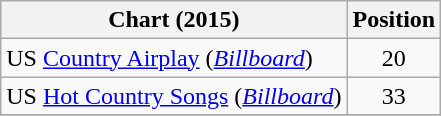<table class="wikitable sortable">
<tr>
<th scope="col">Chart (2015)</th>
<th scope="col">Position</th>
</tr>
<tr>
<td>US <a href='#'>Country Airplay</a> (<em><a href='#'>Billboard</a></em>)</td>
<td align="center">20</td>
</tr>
<tr>
<td>US <a href='#'>Hot Country Songs</a> (<em><a href='#'>Billboard</a></em>)</td>
<td align="center">33</td>
</tr>
<tr>
</tr>
</table>
